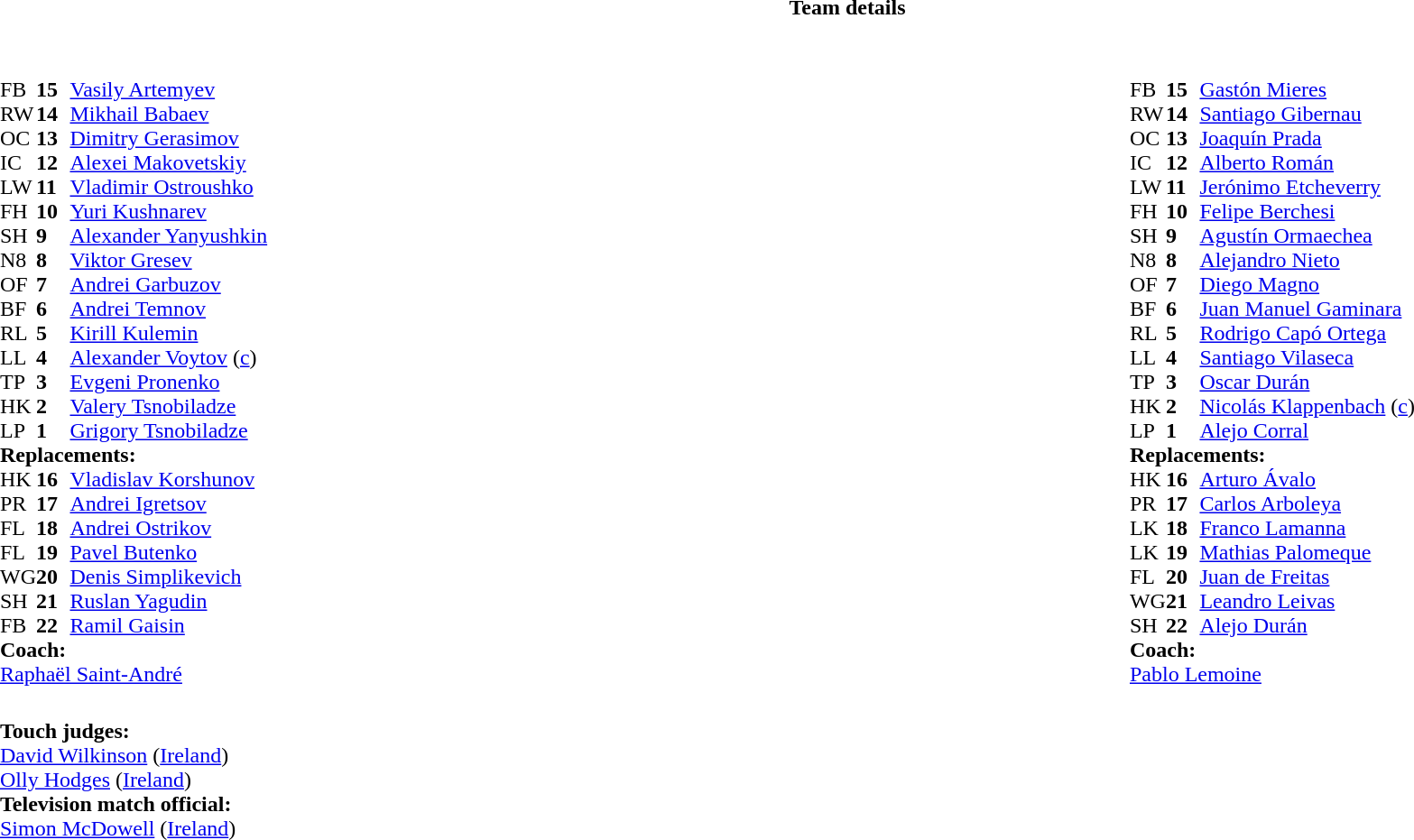<table border="0" width="100%" class="collapsible collapsed">
<tr>
<th>Team details</th>
</tr>
<tr>
<td><br><table width="100%">
<tr>
<td valign="top" width="50%"><br><table style="font-size: 100%" cellspacing="0" cellpadding="0">
<tr>
<th width="25"></th>
<th width="25"></th>
</tr>
<tr>
<td>FB</td>
<td><strong>15</strong></td>
<td><a href='#'>Vasily Artemyev</a></td>
</tr>
<tr>
<td>RW</td>
<td><strong>14</strong></td>
<td><a href='#'>Mikhail Babaev</a></td>
<td></td>
</tr>
<tr>
<td>OC</td>
<td><strong>13</strong></td>
<td><a href='#'>Dimitry Gerasimov</a></td>
<td></td>
<td></td>
</tr>
<tr>
<td>IC</td>
<td><strong>12</strong></td>
<td><a href='#'>Alexei Makovetskiy</a></td>
</tr>
<tr>
<td>LW</td>
<td><strong>11</strong></td>
<td><a href='#'>Vladimir Ostroushko</a></td>
</tr>
<tr>
<td>FH</td>
<td><strong>10</strong></td>
<td><a href='#'>Yuri Kushnarev</a></td>
</tr>
<tr>
<td>SH</td>
<td><strong>9</strong></td>
<td><a href='#'>Alexander Yanyushkin</a></td>
<td></td>
<td></td>
</tr>
<tr>
<td>N8</td>
<td><strong>8</strong></td>
<td><a href='#'>Viktor Gresev</a></td>
</tr>
<tr>
<td>OF</td>
<td><strong>7</strong></td>
<td><a href='#'>Andrei Garbuzov</a></td>
</tr>
<tr>
<td>BF</td>
<td><strong>6</strong></td>
<td><a href='#'>Andrei Temnov</a></td>
<td></td>
<td></td>
</tr>
<tr>
<td>RL</td>
<td><strong>5</strong></td>
<td><a href='#'>Kirill Kulemin</a></td>
</tr>
<tr>
<td>LL</td>
<td><strong>4</strong></td>
<td><a href='#'>Alexander Voytov</a> (<a href='#'>c</a>)</td>
<td></td>
<td></td>
</tr>
<tr>
<td>TP</td>
<td><strong>3</strong></td>
<td><a href='#'>Evgeni Pronenko</a></td>
<td></td>
<td></td>
</tr>
<tr>
<td>HK</td>
<td><strong>2</strong></td>
<td><a href='#'>Valery Tsnobiladze</a></td>
<td></td>
<td></td>
</tr>
<tr>
<td>LP</td>
<td><strong>1</strong></td>
<td><a href='#'>Grigory Tsnobiladze</a></td>
</tr>
<tr>
<td colspan=3><strong>Replacements:</strong></td>
</tr>
<tr>
<td>HK</td>
<td><strong>16</strong></td>
<td><a href='#'>Vladislav Korshunov</a></td>
<td></td>
<td></td>
</tr>
<tr>
<td>PR</td>
<td><strong>17</strong></td>
<td><a href='#'>Andrei Igretsov</a></td>
<td></td>
<td></td>
</tr>
<tr>
<td>FL</td>
<td><strong>18</strong></td>
<td><a href='#'>Andrei Ostrikov</a></td>
<td></td>
<td></td>
</tr>
<tr>
<td>FL</td>
<td><strong>19</strong></td>
<td><a href='#'>Pavel Butenko</a></td>
<td></td>
<td></td>
</tr>
<tr>
<td>WG</td>
<td><strong>20</strong></td>
<td><a href='#'>Denis Simplikevich</a></td>
<td></td>
<td></td>
</tr>
<tr>
<td>SH</td>
<td><strong>21</strong></td>
<td><a href='#'>Ruslan Yagudin</a></td>
<td></td>
<td></td>
</tr>
<tr>
<td>FB</td>
<td><strong>22</strong></td>
<td><a href='#'>Ramil Gaisin</a></td>
</tr>
<tr>
<td colspan=3><strong>Coach:</strong></td>
</tr>
<tr>
<td colspan="4"> <a href='#'>Raphaël Saint-André</a></td>
</tr>
</table>
</td>
<td valign="top" width="50%"><br><table style="font-size: 100%" cellspacing="0" cellpadding="0" align="center">
<tr>
<th width="25"></th>
<th width="25"></th>
</tr>
<tr>
<td>FB</td>
<td><strong>15</strong></td>
<td><a href='#'>Gastón Mieres</a></td>
</tr>
<tr>
<td>RW</td>
<td><strong>14</strong></td>
<td><a href='#'>Santiago Gibernau</a></td>
</tr>
<tr>
<td>OC</td>
<td><strong>13</strong></td>
<td><a href='#'>Joaquín Prada</a></td>
</tr>
<tr>
<td>IC</td>
<td><strong>12</strong></td>
<td><a href='#'>Alberto Román</a></td>
</tr>
<tr>
<td>LW</td>
<td><strong>11</strong></td>
<td><a href='#'>Jerónimo Etcheverry</a></td>
<td></td>
<td></td>
</tr>
<tr>
<td>FH</td>
<td><strong>10</strong></td>
<td><a href='#'>Felipe Berchesi</a></td>
</tr>
<tr>
<td>SH</td>
<td><strong>9</strong></td>
<td><a href='#'>Agustín Ormaechea</a></td>
</tr>
<tr>
<td>N8</td>
<td><strong>8</strong></td>
<td><a href='#'>Alejandro Nieto</a></td>
</tr>
<tr>
<td>OF</td>
<td><strong>7</strong></td>
<td><a href='#'>Diego Magno</a></td>
<td></td>
<td></td>
</tr>
<tr>
<td>BF</td>
<td><strong>6</strong></td>
<td><a href='#'>Juan Manuel Gaminara</a></td>
</tr>
<tr>
<td>RL</td>
<td><strong>5</strong></td>
<td><a href='#'>Rodrigo Capó Ortega</a></td>
</tr>
<tr>
<td>LL</td>
<td><strong>4</strong></td>
<td><a href='#'>Santiago Vilaseca</a></td>
<td></td>
<td></td>
</tr>
<tr>
<td>TP</td>
<td><strong>3</strong></td>
<td><a href='#'>Oscar Durán</a></td>
<td></td>
<td></td>
</tr>
<tr>
<td>HK</td>
<td><strong>2</strong></td>
<td><a href='#'>Nicolás Klappenbach</a> (<a href='#'>c</a>)</td>
<td></td>
<td></td>
</tr>
<tr>
<td>LP</td>
<td><strong>1</strong></td>
<td><a href='#'>Alejo Corral</a></td>
</tr>
<tr>
<td colspan=3><strong>Replacements:</strong></td>
</tr>
<tr>
<td>HK</td>
<td><strong>16</strong></td>
<td><a href='#'>Arturo Ávalo</a></td>
<td></td>
<td></td>
</tr>
<tr>
<td>PR</td>
<td><strong>17</strong></td>
<td><a href='#'>Carlos Arboleya</a></td>
<td></td>
<td></td>
</tr>
<tr>
<td>LK</td>
<td><strong>18</strong></td>
<td><a href='#'>Franco Lamanna</a></td>
<td></td>
<td></td>
</tr>
<tr>
<td>LK</td>
<td><strong>19</strong></td>
<td><a href='#'>Mathias Palomeque</a></td>
<td></td>
<td></td>
</tr>
<tr>
<td>FL</td>
<td><strong>20</strong></td>
<td><a href='#'>Juan de Freitas</a></td>
<td></td>
<td></td>
</tr>
<tr>
<td>WG</td>
<td><strong>21</strong></td>
<td><a href='#'>Leandro Leivas</a></td>
</tr>
<tr>
<td>SH</td>
<td><strong>22</strong></td>
<td><a href='#'>Alejo Durán</a></td>
</tr>
<tr>
<td colspan=3><strong>Coach:</strong></td>
</tr>
<tr>
<td colspan="4"> <a href='#'>Pablo Lemoine</a></td>
</tr>
</table>
</td>
</tr>
</table>
<table style="width:100%; font-size:100%;">
<tr>
<td><br><strong>Touch judges:</strong>
<br><a href='#'>David Wilkinson</a> (<a href='#'>Ireland</a>)
<br><a href='#'>Olly Hodges</a> (<a href='#'>Ireland</a>)
<br><strong>Television match official:</strong>
<br><a href='#'>Simon McDowell</a> (<a href='#'>Ireland</a>)</td>
</tr>
</table>
</td>
</tr>
</table>
